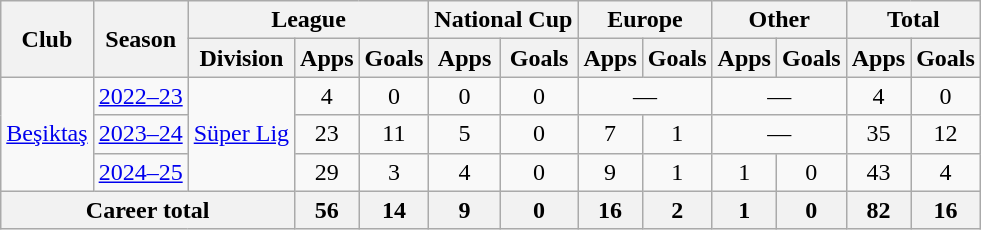<table class="wikitable" style="text-align: center;">
<tr>
<th rowspan="2">Club</th>
<th rowspan="2">Season</th>
<th colspan="3">League</th>
<th colspan="2">National Cup</th>
<th colspan="2">Europe</th>
<th colspan="2">Other</th>
<th colspan="2">Total</th>
</tr>
<tr>
<th>Division</th>
<th>Apps</th>
<th>Goals</th>
<th>Apps</th>
<th>Goals</th>
<th>Apps</th>
<th>Goals</th>
<th>Apps</th>
<th>Goals</th>
<th>Apps</th>
<th>Goals</th>
</tr>
<tr>
<td rowspan="3"><a href='#'>Beşiktaş</a></td>
<td><a href='#'>2022–23</a></td>
<td rowspan="3"><a href='#'>Süper Lig</a></td>
<td>4</td>
<td>0</td>
<td>0</td>
<td>0</td>
<td colspan="2">—</td>
<td colspan="2">—</td>
<td>4</td>
<td>0</td>
</tr>
<tr>
<td><a href='#'>2023–24</a></td>
<td>23</td>
<td>11</td>
<td>5</td>
<td>0</td>
<td>7</td>
<td>1</td>
<td colspan="2">—</td>
<td>35</td>
<td>12</td>
</tr>
<tr>
<td><a href='#'>2024–25</a></td>
<td>29</td>
<td>3</td>
<td>4</td>
<td>0</td>
<td>9</td>
<td>1</td>
<td>1</td>
<td>0</td>
<td>43</td>
<td>4</td>
</tr>
<tr>
<th colspan="3">Career total</th>
<th>56</th>
<th>14</th>
<th>9</th>
<th>0</th>
<th>16</th>
<th>2</th>
<th>1</th>
<th>0</th>
<th>82</th>
<th>16</th>
</tr>
</table>
